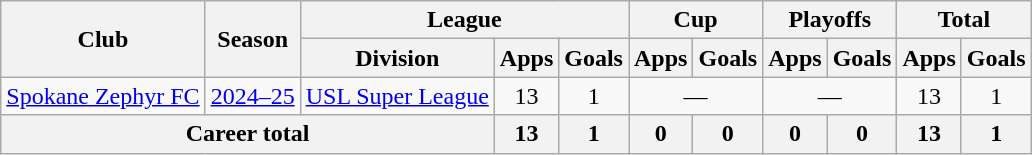<table class="wikitable" style="text-align: center;">
<tr>
<th rowspan="2">Club</th>
<th rowspan="2">Season</th>
<th colspan="3">League</th>
<th colspan="2">Cup</th>
<th colspan="2">Playoffs</th>
<th colspan="2">Total</th>
</tr>
<tr>
<th>Division</th>
<th>Apps</th>
<th>Goals</th>
<th>Apps</th>
<th>Goals</th>
<th>Apps</th>
<th>Goals</th>
<th>Apps</th>
<th>Goals</th>
</tr>
<tr>
<td><a href='#'>Spokane Zephyr FC</a></td>
<td><a href='#'>2024–25</a></td>
<td><a href='#'>USL Super League</a></td>
<td>13</td>
<td>1</td>
<td colspan="2">—</td>
<td colspan="2">—</td>
<td>13</td>
<td>1</td>
</tr>
<tr>
<th colspan="3">Career total</th>
<th>13</th>
<th>1</th>
<th>0</th>
<th>0</th>
<th>0</th>
<th>0</th>
<th>13</th>
<th>1</th>
</tr>
</table>
